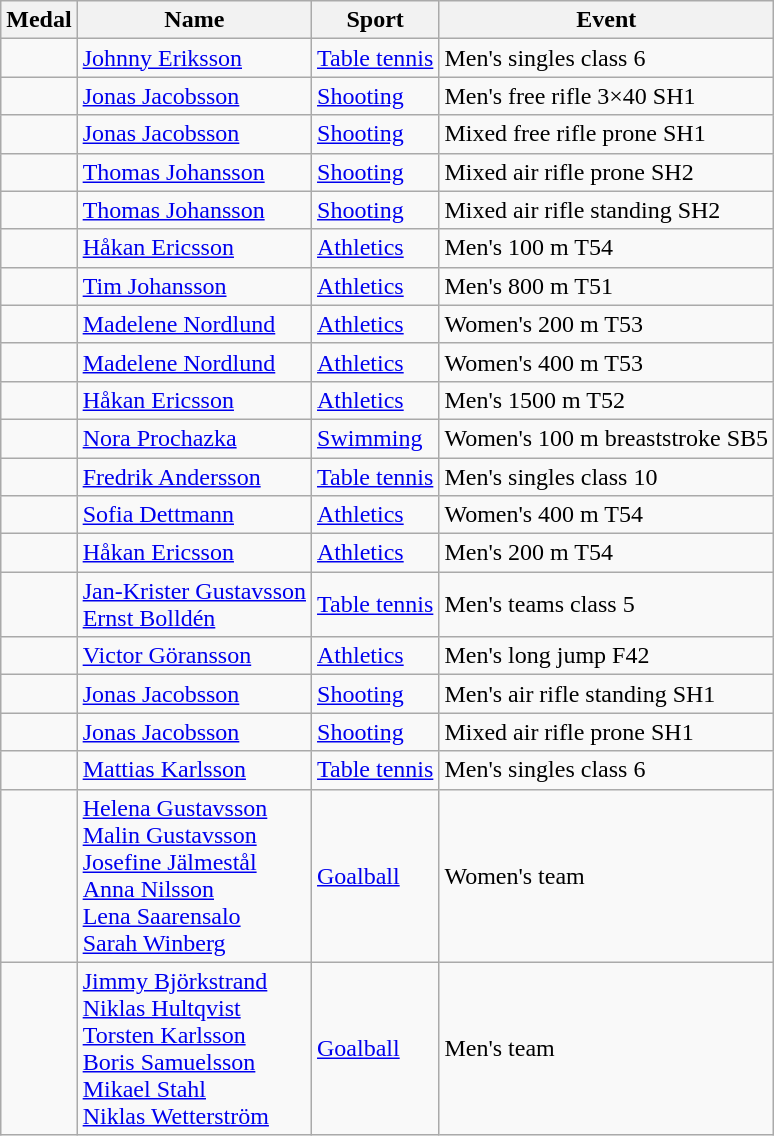<table class="wikitable sortable" style="font-size:100%">
<tr>
<th>Medal</th>
<th>Name</th>
<th>Sport</th>
<th>Event</th>
</tr>
<tr>
<td></td>
<td><a href='#'>Johnny Eriksson</a></td>
<td><a href='#'>Table tennis</a></td>
<td>Men's singles class 6</td>
</tr>
<tr>
<td></td>
<td><a href='#'>Jonas Jacobsson</a></td>
<td><a href='#'>Shooting</a></td>
<td>Men's free rifle 3×40 SH1</td>
</tr>
<tr>
<td></td>
<td><a href='#'>Jonas Jacobsson</a></td>
<td><a href='#'>Shooting</a></td>
<td>Mixed free rifle prone SH1</td>
</tr>
<tr>
<td></td>
<td><a href='#'>Thomas Johansson</a></td>
<td><a href='#'>Shooting</a></td>
<td>Mixed air rifle prone SH2</td>
</tr>
<tr>
<td></td>
<td><a href='#'>Thomas Johansson</a></td>
<td><a href='#'>Shooting</a></td>
<td>Mixed air rifle standing SH2</td>
</tr>
<tr>
<td></td>
<td><a href='#'>Håkan Ericsson</a></td>
<td><a href='#'>Athletics</a></td>
<td>Men's 100 m T54</td>
</tr>
<tr>
<td></td>
<td><a href='#'>Tim Johansson</a></td>
<td><a href='#'>Athletics</a></td>
<td>Men's 800 m T51</td>
</tr>
<tr>
<td></td>
<td><a href='#'>Madelene Nordlund</a></td>
<td><a href='#'>Athletics</a></td>
<td>Women's 200 m T53</td>
</tr>
<tr>
<td></td>
<td><a href='#'>Madelene Nordlund</a></td>
<td><a href='#'>Athletics</a></td>
<td>Women's 400 m T53</td>
</tr>
<tr>
<td></td>
<td><a href='#'>Håkan Ericsson</a></td>
<td><a href='#'>Athletics</a></td>
<td>Men's 1500 m T52</td>
</tr>
<tr>
<td></td>
<td><a href='#'>Nora Prochazka</a></td>
<td><a href='#'>Swimming</a></td>
<td>Women's 100 m breaststroke SB5</td>
</tr>
<tr>
<td></td>
<td><a href='#'>Fredrik Andersson</a></td>
<td><a href='#'>Table tennis</a></td>
<td>Men's singles class 10</td>
</tr>
<tr>
<td></td>
<td><a href='#'>Sofia Dettmann</a></td>
<td><a href='#'>Athletics</a></td>
<td>Women's 400 m T54</td>
</tr>
<tr>
<td></td>
<td><a href='#'>Håkan Ericsson</a></td>
<td><a href='#'>Athletics</a></td>
<td>Men's 200 m T54</td>
</tr>
<tr>
<td></td>
<td><a href='#'>Jan-Krister Gustavsson</a><br><a href='#'>Ernst Bolldén</a></td>
<td><a href='#'>Table tennis</a></td>
<td>Men's teams class 5</td>
</tr>
<tr>
<td></td>
<td><a href='#'>Victor Göransson</a></td>
<td><a href='#'>Athletics</a></td>
<td>Men's long jump F42</td>
</tr>
<tr>
<td></td>
<td><a href='#'>Jonas Jacobsson</a></td>
<td><a href='#'>Shooting</a></td>
<td>Men's air rifle standing SH1</td>
</tr>
<tr>
<td></td>
<td><a href='#'>Jonas Jacobsson</a></td>
<td><a href='#'>Shooting</a></td>
<td>Mixed air rifle prone SH1</td>
</tr>
<tr>
<td></td>
<td><a href='#'>Mattias Karlsson</a></td>
<td><a href='#'>Table tennis</a></td>
<td>Men's singles class 6</td>
</tr>
<tr>
<td></td>
<td><a href='#'>Helena Gustavsson</a><br><a href='#'>Malin Gustavsson</a><br><a href='#'>Josefine Jälmestål</a><br><a href='#'>Anna Nilsson</a><br><a href='#'>Lena Saarensalo</a><br><a href='#'>Sarah Winberg</a></td>
<td><a href='#'>Goalball</a></td>
<td>Women's team</td>
</tr>
<tr>
<td></td>
<td><a href='#'>Jimmy Björkstrand</a><br><a href='#'>Niklas Hultqvist</a><br><a href='#'>Torsten Karlsson</a><br><a href='#'>Boris Samuelsson</a><br><a href='#'>Mikael Stahl</a><br><a href='#'>Niklas Wetterström</a></td>
<td><a href='#'>Goalball</a></td>
<td>Men's team</td>
</tr>
</table>
